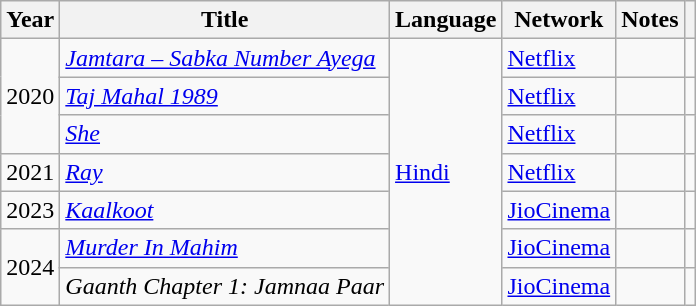<table class="wikitable plainrowheaders sortable" style="margin-right: 0;">
<tr>
<th scope="col">Year</th>
<th scope="col">Title</th>
<th scope="col">Language</th>
<th scope="col">Network</th>
<th scope="col" class="unsortable">Notes</th>
<th scope="col" class="unsortable"></th>
</tr>
<tr>
<td rowspan="3">2020</td>
<td><em><a href='#'>Jamtara – Sabka Number Ayega</a></em></td>
<td rowspan="7"><a href='#'>Hindi</a></td>
<td><a href='#'>Netflix</a></td>
<td></td>
<td></td>
</tr>
<tr>
<td><em><a href='#'>Taj Mahal 1989</a></em></td>
<td><a href='#'>Netflix</a></td>
<td></td>
<td></td>
</tr>
<tr>
<td><em><a href='#'>She</a></em></td>
<td><a href='#'>Netflix</a></td>
<td></td>
<td></td>
</tr>
<tr>
<td rowspan="1">2021</td>
<td><em><a href='#'>Ray</a></em></td>
<td><a href='#'>Netflix</a></td>
<td></td>
<td></td>
</tr>
<tr>
<td rowspan="1">2023</td>
<td><em><a href='#'>Kaalkoot</a></em></td>
<td><a href='#'>JioCinema</a></td>
<td></td>
<td></td>
</tr>
<tr>
<td rowspan="2">2024</td>
<td><em><a href='#'>Murder In Mahim</a></em></td>
<td><a href='#'>JioCinema</a></td>
<td></td>
<td></td>
</tr>
<tr>
<td><em>Gaanth Chapter 1: Jamnaa Paar</em></td>
<td><a href='#'>JioCinema</a></td>
<td></td>
<td></td>
</tr>
</table>
